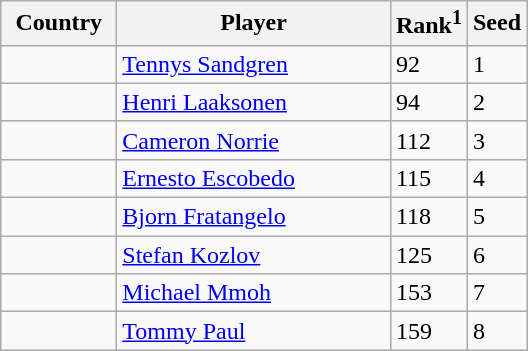<table class="sortable wikitable">
<tr>
<th width="70">Country</th>
<th width="175">Player</th>
<th>Rank<sup>1</sup></th>
<th>Seed</th>
</tr>
<tr>
<td></td>
<td><a href='#'>Tennys Sandgren</a></td>
<td>92</td>
<td>1</td>
</tr>
<tr>
<td></td>
<td><a href='#'>Henri Laaksonen</a></td>
<td>94</td>
<td>2</td>
</tr>
<tr>
<td></td>
<td><a href='#'>Cameron Norrie</a></td>
<td>112</td>
<td>3</td>
</tr>
<tr>
<td></td>
<td><a href='#'>Ernesto Escobedo</a></td>
<td>115</td>
<td>4</td>
</tr>
<tr>
<td></td>
<td><a href='#'>Bjorn Fratangelo</a></td>
<td>118</td>
<td>5</td>
</tr>
<tr>
<td></td>
<td><a href='#'>Stefan Kozlov</a></td>
<td>125</td>
<td>6</td>
</tr>
<tr>
<td></td>
<td><a href='#'>Michael Mmoh</a></td>
<td>153</td>
<td>7</td>
</tr>
<tr>
<td></td>
<td><a href='#'>Tommy Paul</a></td>
<td>159</td>
<td>8</td>
</tr>
</table>
